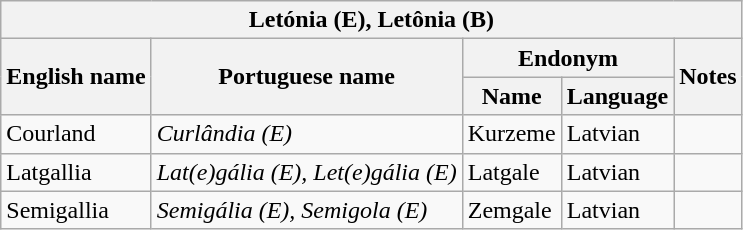<table class="wikitable sortable">
<tr>
<th colspan="5"> Letónia (E), Letônia (B)</th>
</tr>
<tr>
<th rowspan="2">English name</th>
<th rowspan="2">Portuguese name</th>
<th colspan="2">Endonym</th>
<th rowspan="2">Notes</th>
</tr>
<tr>
<th>Name</th>
<th>Language</th>
</tr>
<tr>
<td>Courland</td>
<td><em>Curlândia (E)</em></td>
<td>Kurzeme</td>
<td>Latvian</td>
<td></td>
</tr>
<tr>
<td>Latgallia</td>
<td><em>Lat(e)gália (E), Let(e)gália (E)</em></td>
<td>Latgale</td>
<td>Latvian</td>
<td></td>
</tr>
<tr>
<td>Semigallia</td>
<td><em>Semigália (E), Semigola (E)</em></td>
<td>Zemgale</td>
<td>Latvian</td>
<td></td>
</tr>
</table>
